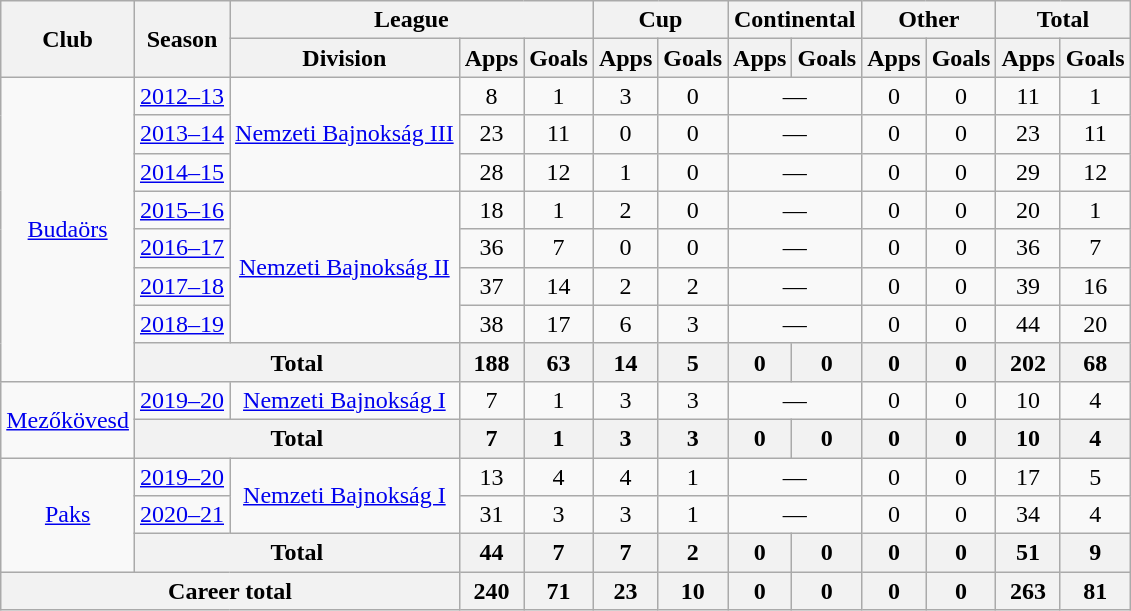<table class="wikitable" style="text-align:center">
<tr>
<th rowspan="2">Club</th>
<th rowspan="2">Season</th>
<th colspan="3">League</th>
<th colspan="2">Cup</th>
<th colspan="2">Continental</th>
<th colspan="2">Other</th>
<th colspan="2">Total</th>
</tr>
<tr>
<th>Division</th>
<th>Apps</th>
<th>Goals</th>
<th>Apps</th>
<th>Goals</th>
<th>Apps</th>
<th>Goals</th>
<th>Apps</th>
<th>Goals</th>
<th>Apps</th>
<th>Goals</th>
</tr>
<tr>
<td rowspan="8"><a href='#'>Budaörs</a></td>
<td><a href='#'>2012–13</a></td>
<td rowspan="3"><a href='#'>Nemzeti Bajnokság III</a></td>
<td>8</td>
<td>1</td>
<td>3</td>
<td>0</td>
<td colspan="2">—</td>
<td>0</td>
<td>0</td>
<td>11</td>
<td>1</td>
</tr>
<tr>
<td><a href='#'>2013–14</a></td>
<td>23</td>
<td>11</td>
<td>0</td>
<td>0</td>
<td colspan="2">—</td>
<td>0</td>
<td>0</td>
<td>23</td>
<td>11</td>
</tr>
<tr>
<td><a href='#'>2014–15</a></td>
<td>28</td>
<td>12</td>
<td>1</td>
<td>0</td>
<td colspan="2">—</td>
<td>0</td>
<td>0</td>
<td>29</td>
<td>12</td>
</tr>
<tr>
<td><a href='#'>2015–16</a></td>
<td rowspan="4"><a href='#'>Nemzeti Bajnokság II</a></td>
<td>18</td>
<td>1</td>
<td>2</td>
<td>0</td>
<td colspan="2">—</td>
<td>0</td>
<td>0</td>
<td>20</td>
<td>1</td>
</tr>
<tr>
<td><a href='#'>2016–17</a></td>
<td>36</td>
<td>7</td>
<td>0</td>
<td>0</td>
<td colspan="2">—</td>
<td>0</td>
<td>0</td>
<td>36</td>
<td>7</td>
</tr>
<tr>
<td><a href='#'>2017–18</a></td>
<td>37</td>
<td>14</td>
<td>2</td>
<td>2</td>
<td colspan="2">—</td>
<td>0</td>
<td>0</td>
<td>39</td>
<td>16</td>
</tr>
<tr>
<td><a href='#'>2018–19</a></td>
<td>38</td>
<td>17</td>
<td>6</td>
<td>3</td>
<td colspan="2">—</td>
<td>0</td>
<td>0</td>
<td>44</td>
<td>20</td>
</tr>
<tr>
<th colspan="2">Total</th>
<th>188</th>
<th>63</th>
<th>14</th>
<th>5</th>
<th>0</th>
<th>0</th>
<th>0</th>
<th>0</th>
<th>202</th>
<th>68</th>
</tr>
<tr>
<td rowspan="2"><a href='#'>Mezőkövesd</a></td>
<td><a href='#'>2019–20</a></td>
<td><a href='#'>Nemzeti Bajnokság I</a></td>
<td>7</td>
<td>1</td>
<td>3</td>
<td>3</td>
<td colspan="2">—</td>
<td>0</td>
<td>0</td>
<td>10</td>
<td>4</td>
</tr>
<tr>
<th colspan="2">Total</th>
<th>7</th>
<th>1</th>
<th>3</th>
<th>3</th>
<th>0</th>
<th>0</th>
<th>0</th>
<th>0</th>
<th>10</th>
<th>4</th>
</tr>
<tr>
<td rowspan="3"><a href='#'>Paks</a></td>
<td><a href='#'>2019–20</a></td>
<td rowspan="2"><a href='#'>Nemzeti Bajnokság I</a></td>
<td>13</td>
<td>4</td>
<td>4</td>
<td>1</td>
<td colspan="2">—</td>
<td>0</td>
<td>0</td>
<td>17</td>
<td>5</td>
</tr>
<tr>
<td><a href='#'>2020–21</a></td>
<td>31</td>
<td>3</td>
<td>3</td>
<td>1</td>
<td colspan="2">—</td>
<td>0</td>
<td>0</td>
<td>34</td>
<td>4</td>
</tr>
<tr>
<th colspan="2">Total</th>
<th>44</th>
<th>7</th>
<th>7</th>
<th>2</th>
<th>0</th>
<th>0</th>
<th>0</th>
<th>0</th>
<th>51</th>
<th>9</th>
</tr>
<tr>
<th colspan="3">Career total</th>
<th>240</th>
<th>71</th>
<th>23</th>
<th>10</th>
<th>0</th>
<th>0</th>
<th>0</th>
<th>0</th>
<th>263</th>
<th>81</th>
</tr>
</table>
